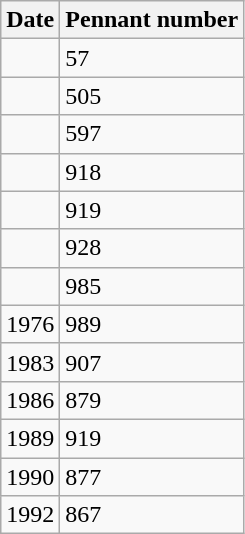<table class="wikitable">
<tr>
<th>Date</th>
<th>Pennant number</th>
</tr>
<tr>
<td></td>
<td>57</td>
</tr>
<tr>
<td></td>
<td>505</td>
</tr>
<tr>
<td></td>
<td>597</td>
</tr>
<tr>
<td></td>
<td>918</td>
</tr>
<tr>
<td></td>
<td>919</td>
</tr>
<tr>
<td></td>
<td>928</td>
</tr>
<tr>
<td></td>
<td>985</td>
</tr>
<tr>
<td>1976</td>
<td>989</td>
</tr>
<tr>
<td>1983</td>
<td>907</td>
</tr>
<tr>
<td>1986</td>
<td>879</td>
</tr>
<tr>
<td>1989</td>
<td>919</td>
</tr>
<tr>
<td>1990</td>
<td>877</td>
</tr>
<tr>
<td>1992</td>
<td>867</td>
</tr>
</table>
